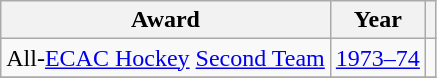<table class="wikitable">
<tr>
<th>Award</th>
<th>Year</th>
<th></th>
</tr>
<tr>
<td>All-<a href='#'>ECAC Hockey</a> <a href='#'>Second Team</a></td>
<td><a href='#'>1973–74</a></td>
<td></td>
</tr>
<tr>
</tr>
</table>
